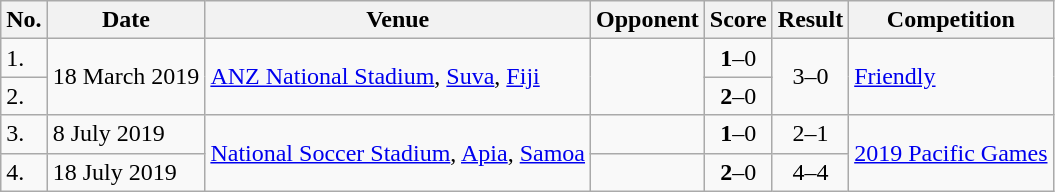<table class="wikitable" style="font-size:100%;">
<tr>
<th>No.</th>
<th>Date</th>
<th>Venue</th>
<th>Opponent</th>
<th>Score</th>
<th>Result</th>
<th>Competition</th>
</tr>
<tr>
<td>1.</td>
<td rowspan="2">18 March 2019</td>
<td rowspan="2"><a href='#'>ANZ National Stadium</a>, <a href='#'>Suva</a>, <a href='#'>Fiji</a></td>
<td rowspan="2"></td>
<td align=center><strong>1</strong>–0</td>
<td rowspan="2" style="text-align:center">3–0</td>
<td rowspan="2"><a href='#'>Friendly</a></td>
</tr>
<tr>
<td>2.</td>
<td align=center><strong>2</strong>–0</td>
</tr>
<tr>
<td>3.</td>
<td>8 July 2019</td>
<td rowspan=2><a href='#'>National Soccer Stadium</a>, <a href='#'>Apia</a>, <a href='#'>Samoa</a></td>
<td></td>
<td align=center><strong>1</strong>–0</td>
<td align=center>2–1</td>
<td rowspan=2><a href='#'>2019 Pacific Games</a></td>
</tr>
<tr>
<td>4.</td>
<td>18 July 2019</td>
<td></td>
<td align=center><strong>2</strong>–0</td>
<td align=center>4–4</td>
</tr>
</table>
